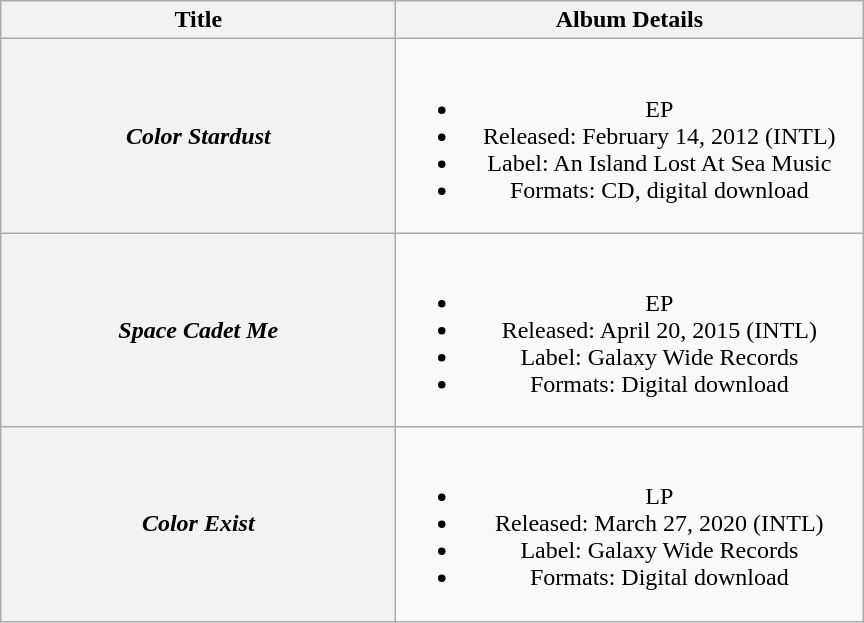<table class="wikitable plainrowheaders" style="text-align:center;">
<tr>
<th scope="col" style="width:16em;">Title</th>
<th scope="col" style="width:19em;">Album Details</th>
</tr>
<tr>
<th scope="row"><em>Color Stardust</em></th>
<td><br><ul><li>EP</li><li>Released: February 14, 2012 <span>(INTL)</span></li><li>Label: An Island Lost At Sea Music</li><li>Formats: CD, digital download</li></ul></td>
</tr>
<tr>
<th scope="row"><em>Space Cadet Me</em></th>
<td><br><ul><li>EP</li><li>Released: April 20, 2015 <span>(INTL)</span></li><li>Label: Galaxy Wide Records</li><li>Formats: Digital download</li></ul></td>
</tr>
<tr>
<th scope="row"><em>Color Exist</em></th>
<td><br><ul><li>LP</li><li>Released: March 27, 2020 <span>(INTL)</span></li><li>Label: Galaxy Wide Records</li><li>Formats: Digital download</li></ul></td>
</tr>
</table>
